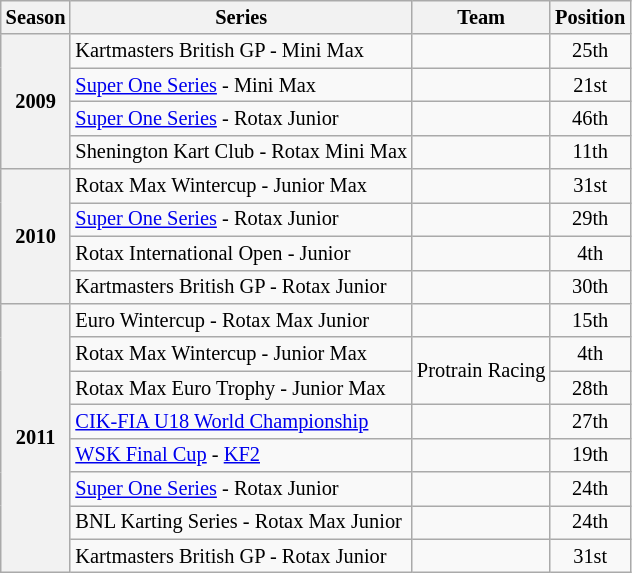<table class="wikitable" style="font-size: 85%; text-align:center">
<tr>
<th>Season</th>
<th>Series</th>
<th>Team</th>
<th>Position</th>
</tr>
<tr>
<th rowspan="4">2009</th>
<td align="left">Kartmasters British GP - Mini Max</td>
<td align="left"></td>
<td>25th</td>
</tr>
<tr>
<td align="left"><a href='#'>Super One Series</a> - Mini Max</td>
<td align="left"></td>
<td>21st</td>
</tr>
<tr>
<td align="left"><a href='#'>Super One Series</a> - Rotax Junior</td>
<td align="left"></td>
<td>46th</td>
</tr>
<tr>
<td align="left">Shenington Kart Club - Rotax Mini Max</td>
<td align="left"></td>
<td>11th</td>
</tr>
<tr>
<th rowspan="4">2010</th>
<td align="left">Rotax Max Wintercup - Junior Max</td>
<td align="left"></td>
<td>31st</td>
</tr>
<tr>
<td align="left"><a href='#'>Super One Series</a> - Rotax Junior</td>
<td align="left"></td>
<td>29th</td>
</tr>
<tr>
<td align="left">Rotax International Open - Junior</td>
<td align="left"></td>
<td>4th</td>
</tr>
<tr>
<td align="left">Kartmasters British GP - Rotax Junior</td>
<td align="left"></td>
<td>30th</td>
</tr>
<tr>
<th rowspan="8">2011</th>
<td align="left">Euro Wintercup - Rotax Max Junior</td>
<td align="left"></td>
<td>15th</td>
</tr>
<tr>
<td align="left">Rotax Max Wintercup - Junior Max</td>
<td rowspan="2" align="left">Protrain Racing</td>
<td>4th</td>
</tr>
<tr>
<td align="left">Rotax Max Euro Trophy - Junior Max</td>
<td>28th</td>
</tr>
<tr>
<td align="left"><a href='#'>CIK-FIA U18 World Championship</a></td>
<td align="left"></td>
<td>27th</td>
</tr>
<tr>
<td align="left"><a href='#'>WSK Final Cup</a> - <a href='#'>KF2</a></td>
<td align="left"></td>
<td>19th</td>
</tr>
<tr>
<td align="left"><a href='#'>Super One Series</a> - Rotax Junior</td>
<td align="left"></td>
<td>24th</td>
</tr>
<tr>
<td align="left">BNL Karting Series - Rotax Max Junior</td>
<td align="left"></td>
<td>24th</td>
</tr>
<tr>
<td align="left">Kartmasters British GP - Rotax Junior</td>
<td align="left"></td>
<td>31st</td>
</tr>
</table>
